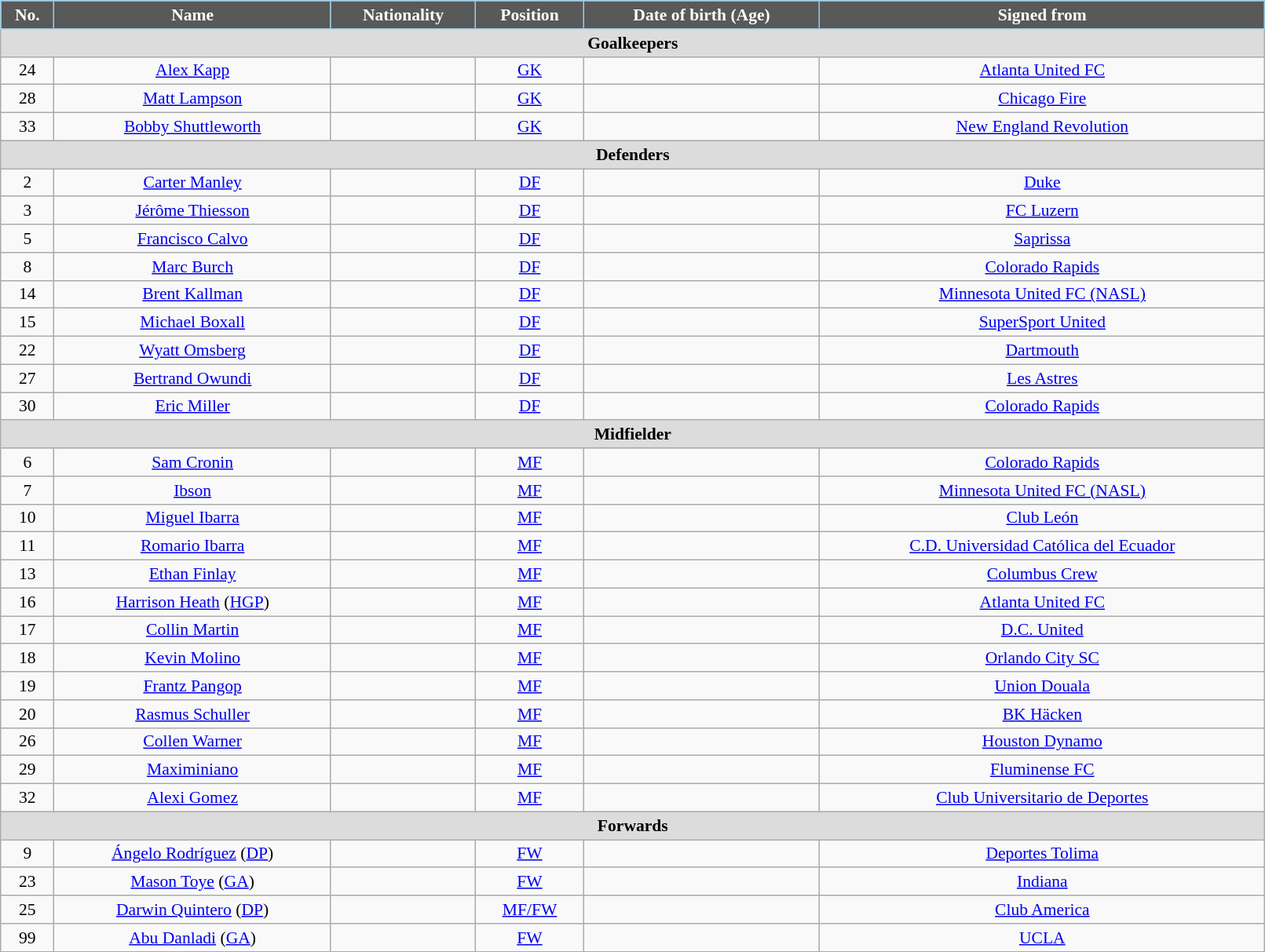<table class="wikitable"  style="text-align:center; font-size:90%; width:85%;">
<tr>
<th style="background:#585958; color:#FFFFFF; border:1px solid #9BCDE4; text-align:center;">No.</th>
<th style="background:#585958; color:#FFFFFF; border:1px solid #9BCDE4; text-align:center;">Name</th>
<th style="background:#585958; color:#FFFFFF; border:1px solid #9BCDE4; text-align:center;">Nationality</th>
<th style="background:#585958; color:#FFFFFF; border:1px solid #9BCDE4; text-align:center;">Position</th>
<th style="background:#585958; color:#FFFFFF; border:1px solid #9BCDE4; text-align:center;">Date of birth (Age)</th>
<th style="background:#585958; color:#FFFFFF; border:1px solid #9BCDE4; text-align:center;">Signed from</th>
</tr>
<tr>
<th colspan="6"  style="background:#dcdcdc; text-align:center;">Goalkeepers</th>
</tr>
<tr>
<td>24</td>
<td><a href='#'>Alex Kapp</a></td>
<td></td>
<td><a href='#'>GK</a></td>
<td></td>
<td> <a href='#'>Atlanta United FC</a></td>
</tr>
<tr>
<td>28</td>
<td><a href='#'>Matt Lampson</a></td>
<td></td>
<td><a href='#'>GK</a></td>
<td></td>
<td> <a href='#'>Chicago Fire</a></td>
</tr>
<tr>
<td>33</td>
<td><a href='#'>Bobby Shuttleworth</a></td>
<td></td>
<td><a href='#'>GK</a></td>
<td></td>
<td> <a href='#'>New England Revolution</a></td>
</tr>
<tr>
<th colspan="7"  style="background:#dcdcdc; text-align:center;">Defenders</th>
</tr>
<tr>
<td>2</td>
<td><a href='#'>Carter Manley</a></td>
<td></td>
<td><a href='#'>DF</a></td>
<td></td>
<td> <a href='#'>Duke</a></td>
</tr>
<tr>
<td>3</td>
<td><a href='#'>Jérôme Thiesson</a></td>
<td></td>
<td><a href='#'>DF</a></td>
<td></td>
<td> <a href='#'>FC Luzern</a></td>
</tr>
<tr>
<td>5</td>
<td><a href='#'>Francisco Calvo</a></td>
<td></td>
<td><a href='#'>DF</a></td>
<td></td>
<td> <a href='#'>Saprissa</a></td>
</tr>
<tr>
<td>8</td>
<td><a href='#'>Marc Burch</a></td>
<td></td>
<td><a href='#'>DF</a></td>
<td></td>
<td> <a href='#'>Colorado Rapids</a></td>
</tr>
<tr>
<td>14</td>
<td><a href='#'>Brent Kallman</a></td>
<td></td>
<td><a href='#'>DF</a></td>
<td></td>
<td> <a href='#'>Minnesota United FC (NASL)</a></td>
</tr>
<tr>
<td>15</td>
<td><a href='#'>Michael Boxall</a></td>
<td></td>
<td><a href='#'>DF</a></td>
<td></td>
<td> <a href='#'>SuperSport United</a></td>
</tr>
<tr>
<td>22</td>
<td><a href='#'>Wyatt Omsberg</a></td>
<td></td>
<td><a href='#'>DF</a></td>
<td></td>
<td> <a href='#'>Dartmouth</a></td>
</tr>
<tr>
<td>27</td>
<td><a href='#'>Bertrand Owundi</a></td>
<td></td>
<td><a href='#'>DF</a></td>
<td></td>
<td> <a href='#'>Les Astres</a></td>
</tr>
<tr>
<td>30</td>
<td><a href='#'>Eric Miller</a></td>
<td></td>
<td><a href='#'>DF</a></td>
<td></td>
<td> <a href='#'>Colorado Rapids</a></td>
</tr>
<tr>
<th colspan="6"  style="background:#dcdcdc; text-align:center;">Midfielder</th>
</tr>
<tr>
<td>6</td>
<td><a href='#'>Sam Cronin</a></td>
<td></td>
<td><a href='#'>MF</a></td>
<td></td>
<td> <a href='#'>Colorado Rapids</a></td>
</tr>
<tr>
<td>7</td>
<td><a href='#'>Ibson</a></td>
<td></td>
<td><a href='#'>MF</a></td>
<td></td>
<td> <a href='#'>Minnesota United FC (NASL)</a></td>
</tr>
<tr>
<td>10</td>
<td><a href='#'>Miguel Ibarra</a></td>
<td></td>
<td><a href='#'>MF</a></td>
<td></td>
<td> <a href='#'>Club León</a></td>
</tr>
<tr>
<td>11</td>
<td><a href='#'>Romario Ibarra</a></td>
<td></td>
<td><a href='#'>MF</a></td>
<td></td>
<td> <a href='#'>C.D. Universidad Católica del Ecuador</a></td>
</tr>
<tr>
<td>13</td>
<td><a href='#'>Ethan Finlay</a></td>
<td></td>
<td><a href='#'>MF</a></td>
<td></td>
<td> <a href='#'>Columbus Crew</a></td>
</tr>
<tr>
<td>16</td>
<td><a href='#'>Harrison Heath</a> (<a href='#'>HGP</a>)</td>
<td></td>
<td><a href='#'>MF</a></td>
<td></td>
<td> <a href='#'>Atlanta United FC</a></td>
</tr>
<tr>
<td>17</td>
<td><a href='#'>Collin Martin</a></td>
<td></td>
<td><a href='#'>MF</a></td>
<td></td>
<td> <a href='#'>D.C. United</a></td>
</tr>
<tr>
<td>18</td>
<td><a href='#'>Kevin Molino</a></td>
<td></td>
<td><a href='#'>MF</a></td>
<td></td>
<td> <a href='#'>Orlando City SC</a></td>
</tr>
<tr>
<td>19</td>
<td><a href='#'>Frantz Pangop</a></td>
<td></td>
<td><a href='#'>MF</a></td>
<td></td>
<td> <a href='#'>Union Douala</a></td>
</tr>
<tr>
<td>20</td>
<td><a href='#'>Rasmus Schuller</a></td>
<td></td>
<td><a href='#'>MF</a></td>
<td></td>
<td> <a href='#'>BK Häcken</a></td>
</tr>
<tr>
<td>26</td>
<td><a href='#'>Collen Warner</a></td>
<td></td>
<td><a href='#'>MF</a></td>
<td></td>
<td> <a href='#'>Houston Dynamo</a></td>
</tr>
<tr>
<td>29</td>
<td><a href='#'>Maximiniano</a></td>
<td></td>
<td><a href='#'>MF</a></td>
<td></td>
<td> <a href='#'>Fluminense FC</a></td>
</tr>
<tr>
<td>32</td>
<td><a href='#'>Alexi Gomez</a></td>
<td></td>
<td><a href='#'>MF</a></td>
<td></td>
<td> <a href='#'>Club Universitario de Deportes</a></td>
</tr>
<tr>
<th colspan="6"  style="background:#dcdcdc; text-align:center;">Forwards</th>
</tr>
<tr>
<td>9</td>
<td><a href='#'>Ángelo Rodríguez</a> (<a href='#'>DP</a>)</td>
<td></td>
<td><a href='#'>FW</a></td>
<td></td>
<td> <a href='#'>Deportes Tolima</a></td>
</tr>
<tr>
<td>23</td>
<td><a href='#'>Mason Toye</a> (<a href='#'>GA</a>)</td>
<td></td>
<td><a href='#'>FW</a></td>
<td></td>
<td> <a href='#'>Indiana</a></td>
</tr>
<tr>
<td>25</td>
<td><a href='#'>Darwin Quintero</a> (<a href='#'>DP</a>)</td>
<td></td>
<td><a href='#'>MF/FW</a></td>
<td></td>
<td> <a href='#'>Club America</a></td>
</tr>
<tr>
<td>99</td>
<td><a href='#'>Abu Danladi</a> (<a href='#'>GA</a>)</td>
<td></td>
<td><a href='#'>FW</a></td>
<td></td>
<td> <a href='#'>UCLA</a></td>
</tr>
<tr>
</tr>
</table>
